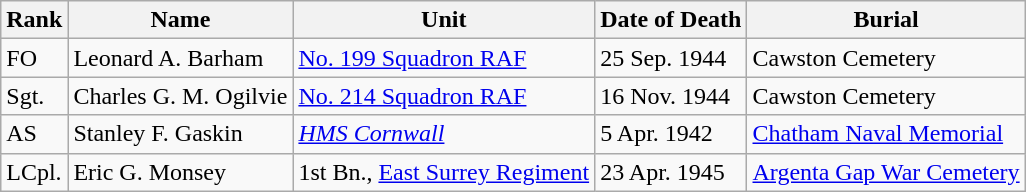<table class="wikitable">
<tr>
<th>Rank</th>
<th>Name</th>
<th>Unit</th>
<th>Date of Death</th>
<th>Burial</th>
</tr>
<tr>
<td>FO</td>
<td>Leonard A. Barham</td>
<td><a href='#'>No. 199 Squadron RAF</a></td>
<td>25 Sep. 1944</td>
<td>Cawston Cemetery</td>
</tr>
<tr>
<td>Sgt.</td>
<td>Charles G. M. Ogilvie</td>
<td><a href='#'>No. 214 Squadron RAF</a></td>
<td>16 Nov. 1944</td>
<td>Cawston Cemetery</td>
</tr>
<tr>
<td>AS</td>
<td>Stanley F. Gaskin</td>
<td><a href='#'><em>HMS Cornwall</em></a></td>
<td>5 Apr. 1942</td>
<td><a href='#'>Chatham Naval Memorial</a></td>
</tr>
<tr>
<td>LCpl.</td>
<td>Eric G. Monsey</td>
<td>1st Bn., <a href='#'>East Surrey Regiment</a></td>
<td>23 Apr. 1945</td>
<td><a href='#'>Argenta Gap War Cemetery</a></td>
</tr>
</table>
